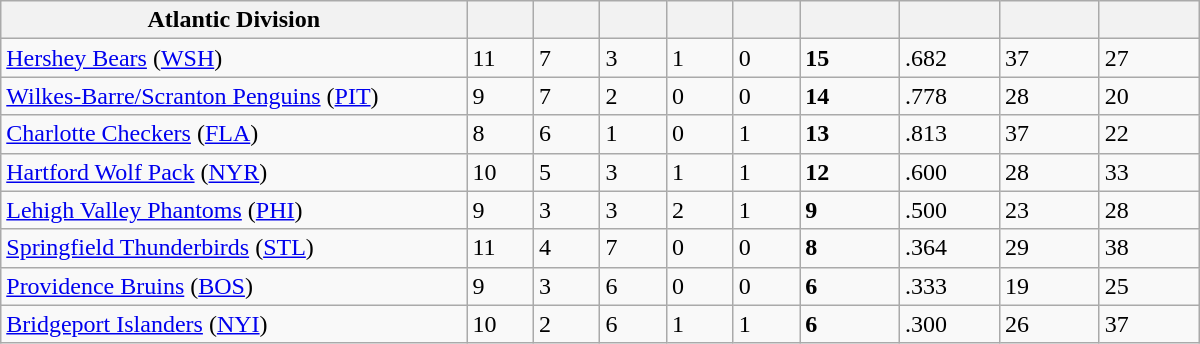<table class="wikitable" style="width:50em">
<tr>
<th width="35%">Atlantic Division</th>
<th width="5%"></th>
<th width="5%"></th>
<th width="5%"></th>
<th width="5%"></th>
<th width="5%"></th>
<th width="7.5%"></th>
<th width="7.5%"></th>
<th width="7.5%"></th>
<th width="7.5%"></th>
</tr>
<tr bgcolor=>
<td><a href='#'>Hershey Bears</a> (<a href='#'>WSH</a>)</td>
<td>11</td>
<td>7</td>
<td>3</td>
<td>1</td>
<td>0</td>
<td><strong>15</strong></td>
<td>.682</td>
<td>37</td>
<td>27</td>
</tr>
<tr bgcolor=>
<td><a href='#'>Wilkes-Barre/Scranton Penguins</a> (<a href='#'>PIT</a>)</td>
<td>9</td>
<td>7</td>
<td>2</td>
<td>0</td>
<td>0</td>
<td><strong>14</strong></td>
<td>.778</td>
<td>28</td>
<td>20</td>
</tr>
<tr bgcolor=>
<td><a href='#'>Charlotte Checkers</a> (<a href='#'>FLA</a>)</td>
<td>8</td>
<td>6</td>
<td>1</td>
<td>0</td>
<td>1</td>
<td><strong>13</strong></td>
<td>.813</td>
<td>37</td>
<td>22</td>
</tr>
<tr bgcolor=>
<td><a href='#'>Hartford Wolf Pack</a> (<a href='#'>NYR</a>)</td>
<td>10</td>
<td>5</td>
<td>3</td>
<td>1</td>
<td>1</td>
<td><strong>12</strong></td>
<td>.600</td>
<td>28</td>
<td>33</td>
</tr>
<tr bgcolor=>
<td><a href='#'>Lehigh Valley Phantoms</a> (<a href='#'>PHI</a>)</td>
<td>9</td>
<td>3</td>
<td>3</td>
<td>2</td>
<td>1</td>
<td><strong>9</strong></td>
<td>.500</td>
<td>23</td>
<td>28</td>
</tr>
<tr bgcolor=>
<td><a href='#'>Springfield Thunderbirds</a> (<a href='#'>STL</a>)</td>
<td>11</td>
<td>4</td>
<td>7</td>
<td>0</td>
<td>0</td>
<td><strong>8</strong></td>
<td>.364</td>
<td>29</td>
<td>38</td>
</tr>
<tr bgcolor=>
<td><a href='#'>Providence Bruins</a> (<a href='#'>BOS</a>)</td>
<td>9</td>
<td>3</td>
<td>6</td>
<td>0</td>
<td>0</td>
<td><strong>6</strong></td>
<td>.333</td>
<td>19</td>
<td>25</td>
</tr>
<tr bgcolor=>
<td><a href='#'>Bridgeport Islanders</a> (<a href='#'>NYI</a>)</td>
<td>10</td>
<td>2</td>
<td>6</td>
<td>1</td>
<td>1</td>
<td><strong>6</strong></td>
<td>.300</td>
<td>26</td>
<td>37</td>
</tr>
</table>
